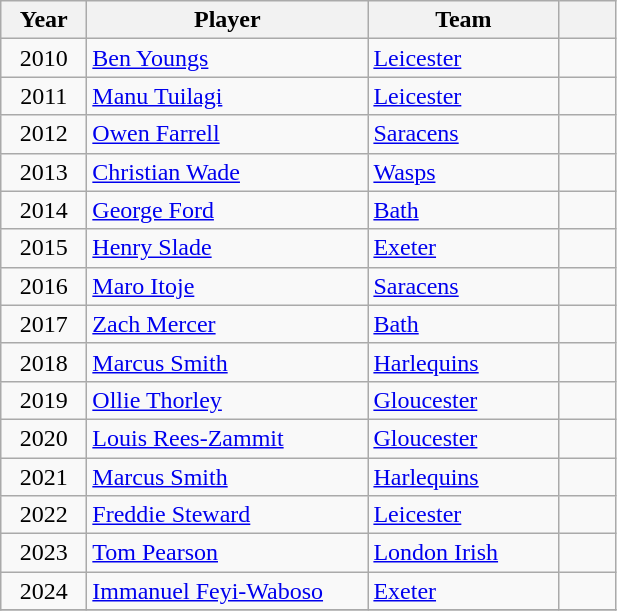<table class="wikitable">
<tr>
<th width=50>Year</th>
<th width=180>Player</th>
<th width=120>Team</th>
<th width=30></th>
</tr>
<tr>
<td align=center>2010</td>
<td> <a href='#'>Ben Youngs</a></td>
<td><a href='#'>Leicester</a></td>
<td align=center></td>
</tr>
<tr>
<td align=center>2011</td>
<td> <a href='#'>Manu Tuilagi</a></td>
<td><a href='#'>Leicester</a></td>
<td align=center></td>
</tr>
<tr>
<td align=center>2012</td>
<td> <a href='#'>Owen Farrell</a></td>
<td><a href='#'>Saracens</a></td>
<td align=center></td>
</tr>
<tr>
<td align=center>2013</td>
<td> <a href='#'>Christian Wade</a></td>
<td><a href='#'>Wasps</a></td>
<td align=center></td>
</tr>
<tr>
<td align=center>2014</td>
<td> <a href='#'>George Ford</a></td>
<td><a href='#'>Bath</a></td>
<td align=center></td>
</tr>
<tr>
<td align=center>2015</td>
<td> <a href='#'>Henry Slade</a></td>
<td><a href='#'>Exeter</a></td>
<td align=center></td>
</tr>
<tr>
<td align=center>2016</td>
<td> <a href='#'>Maro Itoje</a></td>
<td><a href='#'>Saracens</a></td>
<td align=center></td>
</tr>
<tr>
<td align=center>2017</td>
<td> <a href='#'>Zach Mercer</a></td>
<td><a href='#'>Bath</a></td>
<td align=center></td>
</tr>
<tr>
<td align=center>2018</td>
<td> <a href='#'>Marcus Smith</a></td>
<td><a href='#'>Harlequins</a></td>
<td align=center></td>
</tr>
<tr>
<td align=center>2019</td>
<td> <a href='#'>Ollie Thorley</a></td>
<td><a href='#'>Gloucester</a></td>
<td align=center></td>
</tr>
<tr>
<td align=center>2020</td>
<td> <a href='#'>Louis Rees-Zammit</a></td>
<td><a href='#'>Gloucester</a></td>
<td align=center></td>
</tr>
<tr>
<td align=center>2021</td>
<td> <a href='#'>Marcus Smith</a></td>
<td><a href='#'>Harlequins</a></td>
<td align=center></td>
</tr>
<tr>
<td align=center>2022</td>
<td> <a href='#'>Freddie Steward</a></td>
<td><a href='#'>Leicester</a></td>
<td align=center></td>
</tr>
<tr>
<td align=center>2023</td>
<td> <a href='#'>Tom Pearson</a></td>
<td><a href='#'>London Irish</a></td>
<td align=center></td>
</tr>
<tr>
<td align=center>2024</td>
<td> <a href='#'>Immanuel Feyi-Waboso</a></td>
<td><a href='#'>Exeter</a></td>
<td align=center></td>
</tr>
<tr>
</tr>
</table>
